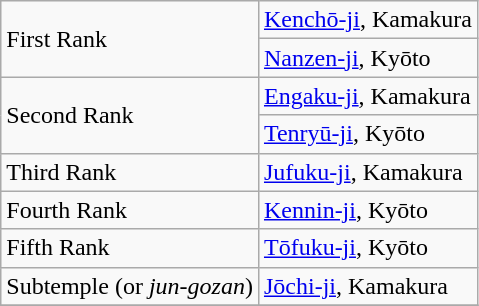<table class="wikitable">
<tr>
<td rowspan="2">First Rank</td>
<td><a href='#'>Kenchō-ji</a>, Kamakura</td>
</tr>
<tr>
<td><a href='#'>Nanzen-ji</a>, Kyōto</td>
</tr>
<tr>
<td rowspan="2">Second Rank</td>
<td><a href='#'>Engaku-ji</a>, Kamakura</td>
</tr>
<tr>
<td><a href='#'>Tenryū-ji</a>, Kyōto</td>
</tr>
<tr>
<td>Third Rank</td>
<td><a href='#'>Jufuku-ji</a>, Kamakura</td>
</tr>
<tr>
<td>Fourth Rank</td>
<td><a href='#'>Kennin-ji</a>, Kyōto</td>
</tr>
<tr>
<td>Fifth Rank</td>
<td><a href='#'>Tōfuku-ji</a>, Kyōto</td>
</tr>
<tr>
<td>Subtemple (or <em>jun-gozan</em>)</td>
<td><a href='#'>Jōchi-ji</a>, Kamakura</td>
</tr>
<tr>
</tr>
</table>
